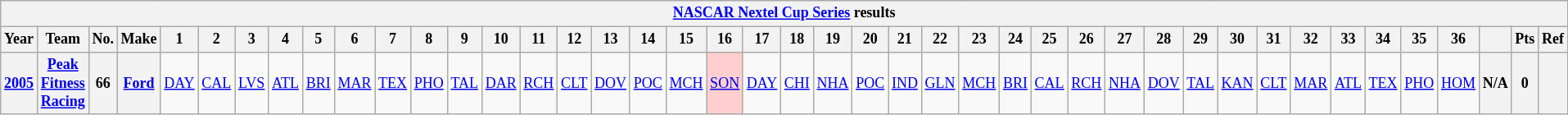<table class="wikitable" style="text-align:center; font-size:75%">
<tr>
<th colspan=43><a href='#'>NASCAR Nextel Cup Series</a> results</th>
</tr>
<tr>
<th>Year</th>
<th>Team</th>
<th>No.</th>
<th>Make</th>
<th>1</th>
<th>2</th>
<th>3</th>
<th>4</th>
<th>5</th>
<th>6</th>
<th>7</th>
<th>8</th>
<th>9</th>
<th>10</th>
<th>11</th>
<th>12</th>
<th>13</th>
<th>14</th>
<th>15</th>
<th>16</th>
<th>17</th>
<th>18</th>
<th>19</th>
<th>20</th>
<th>21</th>
<th>22</th>
<th>23</th>
<th>24</th>
<th>25</th>
<th>26</th>
<th>27</th>
<th>28</th>
<th>29</th>
<th>30</th>
<th>31</th>
<th>32</th>
<th>33</th>
<th>34</th>
<th>35</th>
<th>36</th>
<th></th>
<th>Pts</th>
<th>Ref</th>
</tr>
<tr>
<th><a href='#'>2005</a></th>
<th><a href='#'>Peak Fitness Racing</a></th>
<th>66</th>
<th><a href='#'>Ford</a></th>
<td><a href='#'>DAY</a></td>
<td><a href='#'>CAL</a></td>
<td><a href='#'>LVS</a></td>
<td><a href='#'>ATL</a></td>
<td><a href='#'>BRI</a></td>
<td><a href='#'>MAR</a></td>
<td><a href='#'>TEX</a></td>
<td><a href='#'>PHO</a></td>
<td><a href='#'>TAL</a></td>
<td><a href='#'>DAR</a></td>
<td><a href='#'>RCH</a></td>
<td><a href='#'>CLT</a></td>
<td><a href='#'>DOV</a></td>
<td><a href='#'>POC</a></td>
<td><a href='#'>MCH</a></td>
<td style="background:#FFCFCF;"><a href='#'>SON</a><br></td>
<td><a href='#'>DAY</a></td>
<td><a href='#'>CHI</a></td>
<td><a href='#'>NHA</a></td>
<td><a href='#'>POC</a></td>
<td><a href='#'>IND</a></td>
<td><a href='#'>GLN</a></td>
<td><a href='#'>MCH</a></td>
<td><a href='#'>BRI</a></td>
<td><a href='#'>CAL</a></td>
<td><a href='#'>RCH</a></td>
<td><a href='#'>NHA</a></td>
<td><a href='#'>DOV</a></td>
<td><a href='#'>TAL</a></td>
<td><a href='#'>KAN</a></td>
<td><a href='#'>CLT</a></td>
<td><a href='#'>MAR</a></td>
<td><a href='#'>ATL</a></td>
<td><a href='#'>TEX</a></td>
<td><a href='#'>PHO</a></td>
<td><a href='#'>HOM</a></td>
<th>N/A</th>
<th>0</th>
<th></th>
</tr>
</table>
